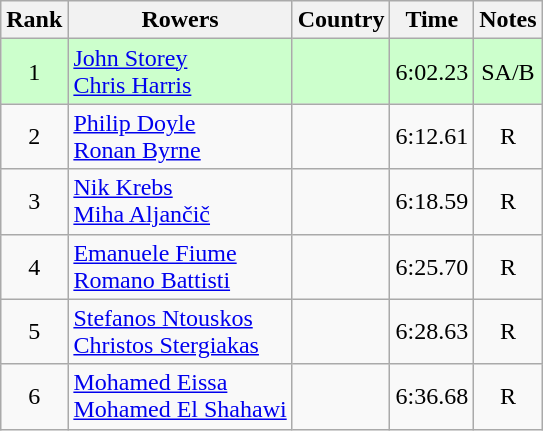<table class="wikitable" style="text-align:center">
<tr>
<th>Rank</th>
<th>Rowers</th>
<th>Country</th>
<th>Time</th>
<th>Notes</th>
</tr>
<tr bgcolor=ccffcc>
<td>1</td>
<td align="left"><a href='#'>John Storey</a><br><a href='#'>Chris Harris</a></td>
<td align="left"></td>
<td>6:02.23</td>
<td>SA/B</td>
</tr>
<tr>
<td>2</td>
<td align="left"><a href='#'>Philip Doyle</a><br><a href='#'>Ronan Byrne</a></td>
<td align="left"></td>
<td>6:12.61</td>
<td>R</td>
</tr>
<tr>
<td>3</td>
<td align="left"><a href='#'>Nik Krebs</a><br><a href='#'>Miha Aljančič</a></td>
<td align="left"></td>
<td>6:18.59</td>
<td>R</td>
</tr>
<tr>
<td>4</td>
<td align="left"><a href='#'>Emanuele Fiume</a><br><a href='#'>Romano Battisti</a></td>
<td align="left"></td>
<td>6:25.70</td>
<td>R</td>
</tr>
<tr>
<td>5</td>
<td align="left"><a href='#'>Stefanos Ntouskos</a><br><a href='#'>Christos Stergiakas</a></td>
<td align="left"></td>
<td>6:28.63</td>
<td>R</td>
</tr>
<tr>
<td>6</td>
<td align="left"><a href='#'>Mohamed Eissa</a><br><a href='#'>Mohamed El Shahawi</a></td>
<td align="left"></td>
<td>6:36.68</td>
<td>R</td>
</tr>
</table>
